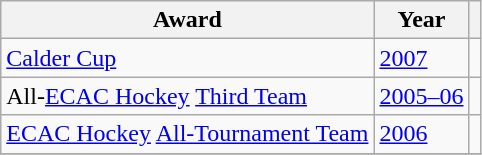<table class="wikitable">
<tr>
<th>Award</th>
<th>Year</th>
<th></th>
</tr>
<tr>
<td><a href='#'>Calder Cup</a></td>
<td><a href='#'>2007</a></td>
<td></td>
</tr>
<tr>
<td>All-<a href='#'>ECAC Hockey</a> <a href='#'>Third Team</a></td>
<td><a href='#'>2005–06</a></td>
<td></td>
</tr>
<tr>
<td><a href='#'>ECAC Hockey</a> <a href='#'>All-Tournament Team</a></td>
<td><a href='#'>2006</a></td>
<td></td>
</tr>
<tr>
</tr>
</table>
